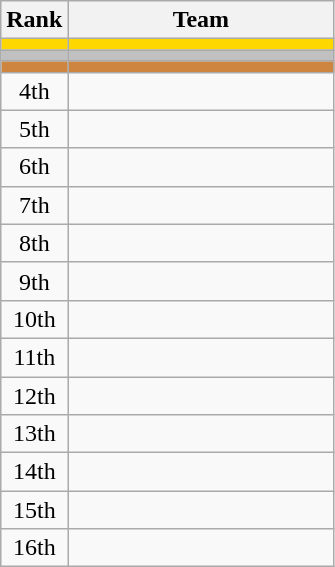<table class=wikitable style="text-align:center;">
<tr>
<th>Rank</th>
<th width=170>Team</th>
</tr>
<tr bgcolor=gold>
<td></td>
<td align=left></td>
</tr>
<tr bgcolor=silver>
<td></td>
<td align=left></td>
</tr>
<tr bgcolor=Peru>
<td></td>
<td align=left></td>
</tr>
<tr>
<td>4th</td>
<td align=left></td>
</tr>
<tr>
<td>5th</td>
<td align=left></td>
</tr>
<tr>
<td>6th</td>
<td align=left></td>
</tr>
<tr>
<td>7th</td>
<td align=left></td>
</tr>
<tr>
<td>8th</td>
<td align=left></td>
</tr>
<tr>
<td>9th</td>
<td align=left></td>
</tr>
<tr>
<td>10th</td>
<td align=left></td>
</tr>
<tr>
<td>11th</td>
<td align=left></td>
</tr>
<tr>
<td>12th</td>
<td align=left></td>
</tr>
<tr>
<td>13th</td>
<td align=left></td>
</tr>
<tr>
<td>14th</td>
<td align=left></td>
</tr>
<tr bgcolor=>
<td>15th</td>
<td align=left></td>
</tr>
<tr bgcolor=>
<td>16th</td>
<td align=left></td>
</tr>
</table>
